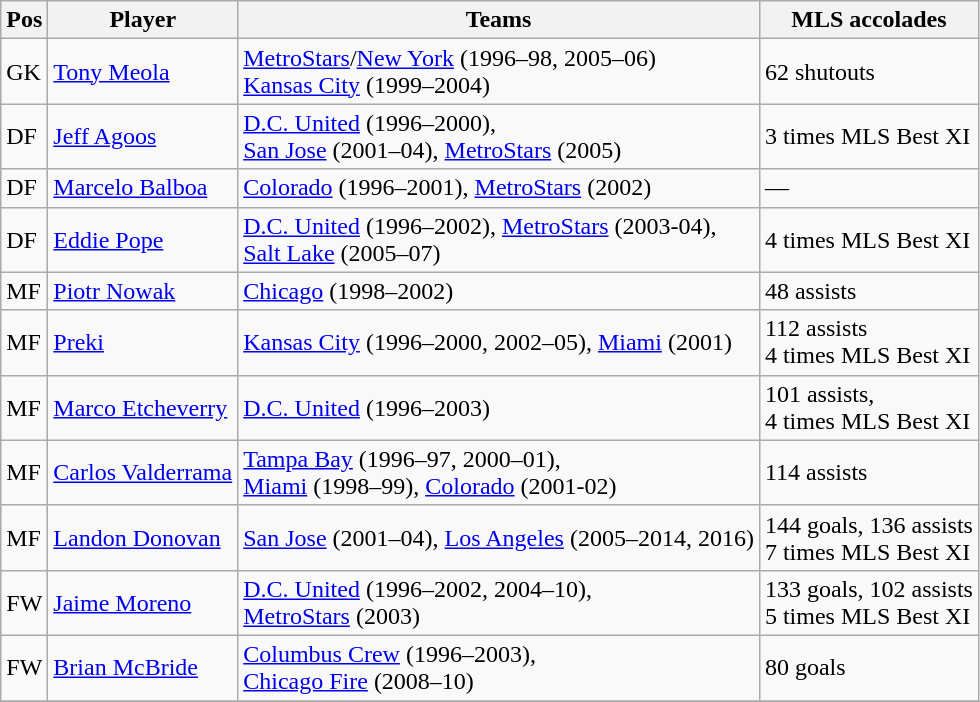<table class="wikitable sortable">
<tr>
<th>Pos</th>
<th>Player</th>
<th>Teams</th>
<th>MLS accolades</th>
</tr>
<tr>
<td>GK</td>
<td> <a href='#'>Tony Meola</a></td>
<td><a href='#'>MetroStars</a>/<a href='#'>New York</a> (1996–98, 2005–06) <br> <a href='#'>Kansas City</a> (1999–2004)</td>
<td>62 shutouts</td>
</tr>
<tr>
<td>DF</td>
<td> <a href='#'>Jeff Agoos</a></td>
<td><a href='#'>D.C. United</a> (1996–2000), <br> <a href='#'>San Jose</a> (2001–04), <a href='#'>MetroStars</a> (2005)</td>
<td>3 times MLS Best XI</td>
</tr>
<tr>
<td>DF</td>
<td> <a href='#'>Marcelo Balboa</a></td>
<td><a href='#'>Colorado</a> (1996–2001), <a href='#'>MetroStars</a> (2002)</td>
<td>—</td>
</tr>
<tr>
<td>DF</td>
<td> <a href='#'>Eddie Pope</a></td>
<td><a href='#'>D.C. United</a> (1996–2002), <a href='#'>MetroStars</a> (2003-04), <br> <a href='#'>Salt Lake</a> (2005–07)</td>
<td>4 times MLS Best XI</td>
</tr>
<tr>
<td>MF</td>
<td> <a href='#'>Piotr Nowak</a></td>
<td><a href='#'>Chicago</a> (1998–2002)</td>
<td>48 assists</td>
</tr>
<tr>
<td>MF</td>
<td> <a href='#'>Preki</a></td>
<td><a href='#'>Kansas City</a> (1996–2000, 2002–05), <a href='#'>Miami</a> (2001)</td>
<td>112 assists <br> 4 times MLS Best XI</td>
</tr>
<tr>
<td>MF</td>
<td> <a href='#'>Marco Etcheverry</a></td>
<td><a href='#'>D.C. United</a> (1996–2003)</td>
<td>101 assists, <br> 4 times MLS Best XI</td>
</tr>
<tr>
<td>MF</td>
<td> <a href='#'>Carlos Valderrama</a></td>
<td><a href='#'>Tampa Bay</a> (1996–97, 2000–01), <br> <a href='#'>Miami</a> (1998–99), <a href='#'>Colorado</a> (2001-02)</td>
<td>114 assists</td>
</tr>
<tr>
<td>MF</td>
<td> <a href='#'>Landon Donovan</a></td>
<td><a href='#'>San Jose</a> (2001–04), <a href='#'>Los Angeles</a> (2005–2014, 2016)</td>
<td>144 goals, 136 assists <br> 7 times MLS Best XI</td>
</tr>
<tr>
<td>FW</td>
<td> <a href='#'>Jaime Moreno</a></td>
<td><a href='#'>D.C. United</a> (1996–2002, 2004–10), <br> <a href='#'>MetroStars</a> (2003)</td>
<td>133 goals, 102 assists <br> 5 times MLS Best XI</td>
</tr>
<tr>
<td>FW</td>
<td> <a href='#'>Brian McBride</a></td>
<td><a href='#'>Columbus Crew</a> (1996–2003), <br> <a href='#'>Chicago Fire</a> (2008–10)</td>
<td>80 goals</td>
</tr>
<tr>
</tr>
</table>
